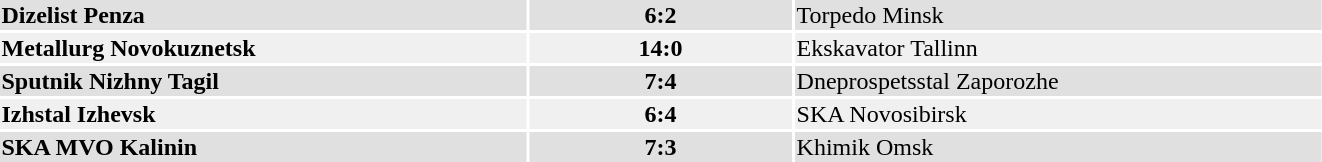<table width="70%">
<tr bgcolor="#e0e0e0">
<td style="width:40%;"><strong>Dizelist Penza</strong></td>
<td style="width:20%;" align="center"><strong>6:2</strong></td>
<td style="width:40%;">Torpedo Minsk</td>
</tr>
<tr bgcolor="#f0f0f0">
<td><strong>Metallurg Novokuznetsk</strong></td>
<td align="center"><strong>14:0</strong></td>
<td>Ekskavator Tallinn</td>
</tr>
<tr bgcolor="#e0e0e0">
<td><strong>Sputnik Nizhny Tagil</strong></td>
<td align="center"><strong>7:4</strong></td>
<td>Dneprospetsstal Zaporozhe</td>
</tr>
<tr bgcolor="#f0f0f0">
<td><strong>Izhstal Izhevsk</strong></td>
<td align="center"><strong>6:4</strong></td>
<td>SKA Novosibirsk</td>
</tr>
<tr bgcolor="#e0e0e0">
<td><strong>SKA MVO Kalinin</strong></td>
<td align="center"><strong>7:3</strong></td>
<td>Khimik Omsk</td>
</tr>
</table>
